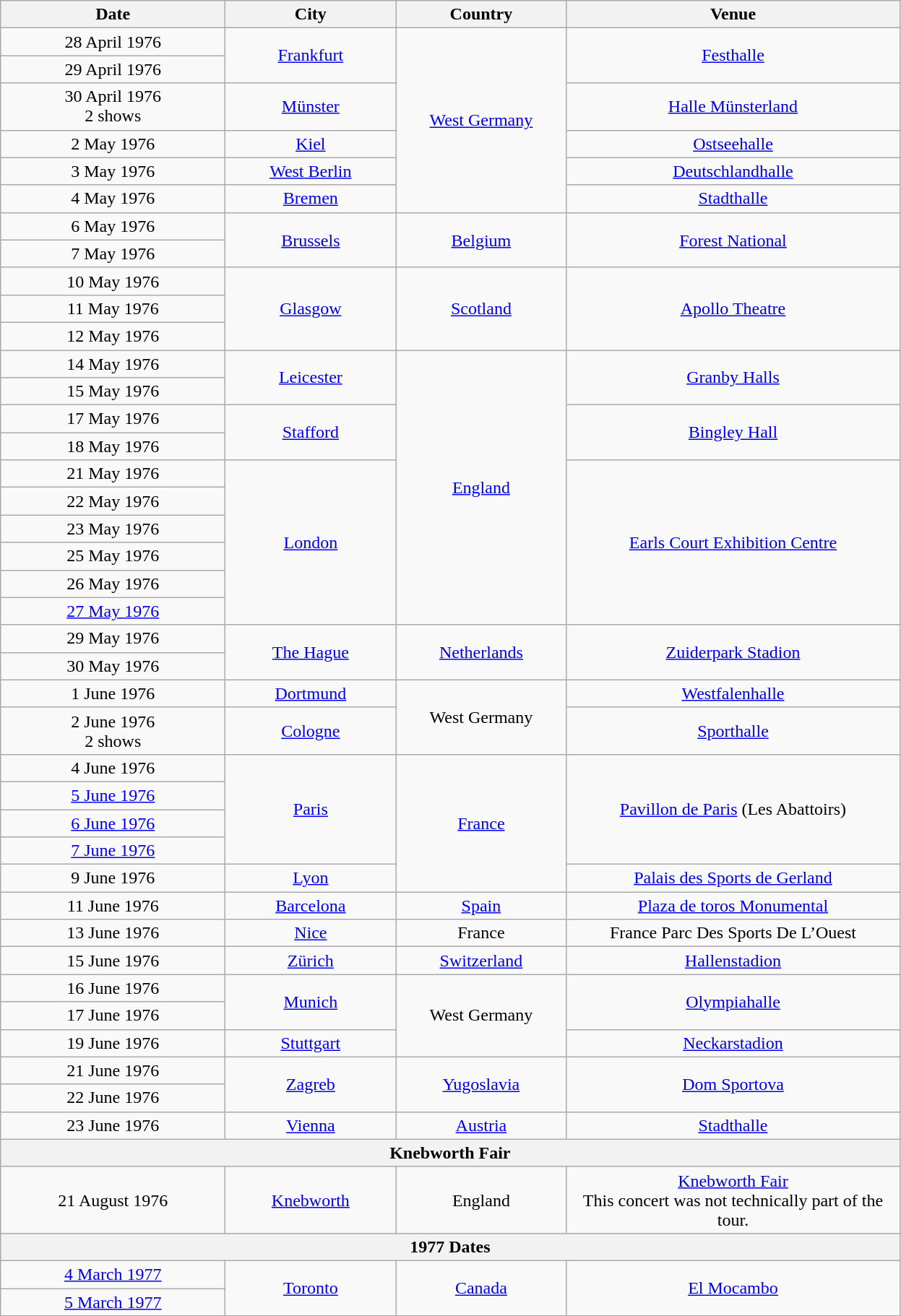<table class="wikitable" style="text-align:center;">
<tr>
<th width="200">Date</th>
<th width="150">City</th>
<th width="150">Country</th>
<th width="300">Venue</th>
</tr>
<tr>
<td>28 April 1976</td>
<td rowspan="2"><a href='#'>Frankfurt</a></td>
<td rowspan="6"><a href='#'>West Germany</a></td>
<td rowspan="2"><a href='#'>Festhalle</a></td>
</tr>
<tr>
<td>29 April 1976</td>
</tr>
<tr>
<td>30 April 1976<br>2 shows</td>
<td><a href='#'>Münster</a></td>
<td><a href='#'>Halle Münsterland</a></td>
</tr>
<tr>
<td>2 May 1976</td>
<td><a href='#'>Kiel</a></td>
<td><a href='#'>Ostseehalle</a></td>
</tr>
<tr>
<td>3 May 1976</td>
<td><a href='#'>West Berlin</a></td>
<td><a href='#'>Deutschlandhalle</a></td>
</tr>
<tr>
<td>4 May 1976</td>
<td><a href='#'>Bremen</a></td>
<td><a href='#'>Stadthalle</a></td>
</tr>
<tr>
<td>6 May 1976</td>
<td rowspan="2"><a href='#'>Brussels</a></td>
<td rowspan="2"><a href='#'>Belgium</a></td>
<td rowspan="2"><a href='#'>Forest National</a></td>
</tr>
<tr>
<td>7 May 1976</td>
</tr>
<tr>
<td>10 May 1976</td>
<td rowspan="3"><a href='#'>Glasgow</a></td>
<td rowspan="3"><a href='#'>Scotland</a></td>
<td rowspan="3"><a href='#'>Apollo Theatre</a></td>
</tr>
<tr>
<td>11 May 1976</td>
</tr>
<tr>
<td>12 May 1976</td>
</tr>
<tr>
<td>14 May 1976</td>
<td rowspan="2"><a href='#'>Leicester</a></td>
<td rowspan="10"><a href='#'>England</a></td>
<td rowspan="2"><a href='#'>Granby Halls</a></td>
</tr>
<tr>
<td>15 May 1976</td>
</tr>
<tr>
<td>17 May 1976</td>
<td rowspan="2"><a href='#'>Stafford</a></td>
<td rowspan="2"><a href='#'>Bingley Hall</a></td>
</tr>
<tr>
<td>18 May 1976</td>
</tr>
<tr>
<td>21 May 1976</td>
<td rowspan="6"><a href='#'>London</a></td>
<td rowspan="6"><a href='#'>Earls Court Exhibition Centre</a></td>
</tr>
<tr>
<td>22 May 1976</td>
</tr>
<tr>
<td>23 May 1976</td>
</tr>
<tr>
<td>25 May 1976</td>
</tr>
<tr>
<td>26 May 1976</td>
</tr>
<tr>
<td><a href='#'>27 May 1976</a></td>
</tr>
<tr>
<td>29 May 1976</td>
<td rowspan="2"><a href='#'>The Hague</a></td>
<td rowspan="2"><a href='#'>Netherlands</a></td>
<td rowspan="2"><a href='#'>Zuiderpark Stadion</a></td>
</tr>
<tr>
<td>30 May 1976</td>
</tr>
<tr>
<td>1 June 1976</td>
<td><a href='#'>Dortmund</a></td>
<td rowspan="2">West Germany</td>
<td><a href='#'>Westfalenhalle</a></td>
</tr>
<tr>
<td>2 June 1976<br>2 shows</td>
<td><a href='#'>Cologne</a></td>
<td><a href='#'>Sporthalle</a></td>
</tr>
<tr>
<td>4 June 1976</td>
<td rowspan="4"><a href='#'>Paris</a></td>
<td rowspan="5"><a href='#'>France</a></td>
<td rowspan="4"><a href='#'>Pavillon de Paris</a> (Les Abattoirs)</td>
</tr>
<tr>
<td><a href='#'>5 June 1976</a></td>
</tr>
<tr>
<td><a href='#'>6 June 1976</a></td>
</tr>
<tr>
<td><a href='#'>7 June 1976</a></td>
</tr>
<tr>
<td>9 June 1976</td>
<td><a href='#'>Lyon</a></td>
<td><a href='#'>Palais des Sports de Gerland</a></td>
</tr>
<tr>
<td>11 June 1976</td>
<td><a href='#'>Barcelona</a></td>
<td><a href='#'>Spain</a></td>
<td><a href='#'>Plaza de toros Monumental</a></td>
</tr>
<tr>
<td>13 June 1976</td>
<td><a href='#'>Nice</a></td>
<td>France</td>
<td>France Parc Des Sports De L’Ouest</td>
</tr>
<tr>
<td>15 June 1976</td>
<td><a href='#'>Zürich</a></td>
<td><a href='#'>Switzerland</a></td>
<td><a href='#'>Hallenstadion</a></td>
</tr>
<tr>
<td>16 June 1976</td>
<td rowspan="2"><a href='#'>Munich</a></td>
<td rowspan="3">West Germany</td>
<td rowspan="2"><a href='#'>Olympiahalle</a></td>
</tr>
<tr>
<td>17 June 1976</td>
</tr>
<tr>
<td>19 June 1976</td>
<td><a href='#'>Stuttgart</a></td>
<td><a href='#'>Neckarstadion</a></td>
</tr>
<tr>
<td>21 June 1976</td>
<td rowspan="2"><a href='#'>Zagreb</a></td>
<td rowspan="2"><a href='#'>Yugoslavia</a></td>
<td rowspan="2"><a href='#'>Dom Sportova</a></td>
</tr>
<tr>
<td>22 June 1976</td>
</tr>
<tr>
<td>23 June 1976</td>
<td><a href='#'>Vienna</a></td>
<td><a href='#'>Austria</a></td>
<td><a href='#'>Stadthalle</a></td>
</tr>
<tr>
<th colspan="4">Knebworth Fair</th>
</tr>
<tr>
<td>21 August 1976</td>
<td><a href='#'>Knebworth</a></td>
<td>England</td>
<td><a href='#'>Knebworth Fair</a><br>This concert was not technically part of the tour.</td>
</tr>
<tr>
<th colspan="4">1977 Dates</th>
</tr>
<tr>
<td><a href='#'>4 March 1977</a></td>
<td rowspan="2"><a href='#'>Toronto</a></td>
<td rowspan="2"><a href='#'>Canada</a></td>
<td rowspan="2"><a href='#'>El Mocambo</a></td>
</tr>
<tr>
<td><a href='#'>5 March 1977</a></td>
</tr>
</table>
